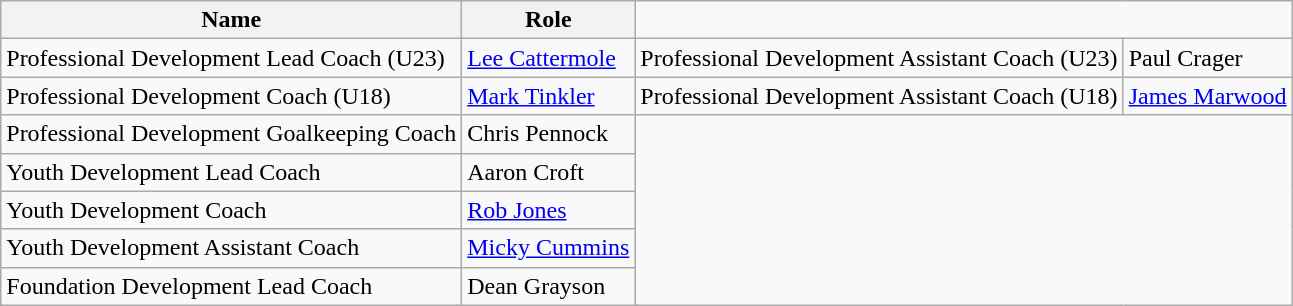<table class="wikitable">
<tr>
<th>Name</th>
<th>Role</th>
</tr>
<tr>
<td>Professional Development Lead Coach (U23)</td>
<td><a href='#'>Lee Cattermole</a></td>
<td>Professional Development Assistant Coach (U23)</td>
<td>Paul Crager</td>
</tr>
<tr>
<td>Professional Development Coach (U18)</td>
<td><a href='#'>Mark Tinkler</a></td>
<td>Professional Development Assistant Coach (U18)</td>
<td><a href='#'>James Marwood</a></td>
</tr>
<tr>
<td>Professional Development Goalkeeping Coach</td>
<td>Chris Pennock</td>
</tr>
<tr>
<td>Youth Development Lead Coach</td>
<td>Aaron Croft</td>
</tr>
<tr>
<td>Youth Development Coach</td>
<td><a href='#'>Rob Jones</a></td>
</tr>
<tr>
<td>Youth Development Assistant Coach</td>
<td><a href='#'>Micky Cummins</a></td>
</tr>
<tr>
<td>Foundation Development Lead Coach</td>
<td>Dean Grayson</td>
</tr>
</table>
